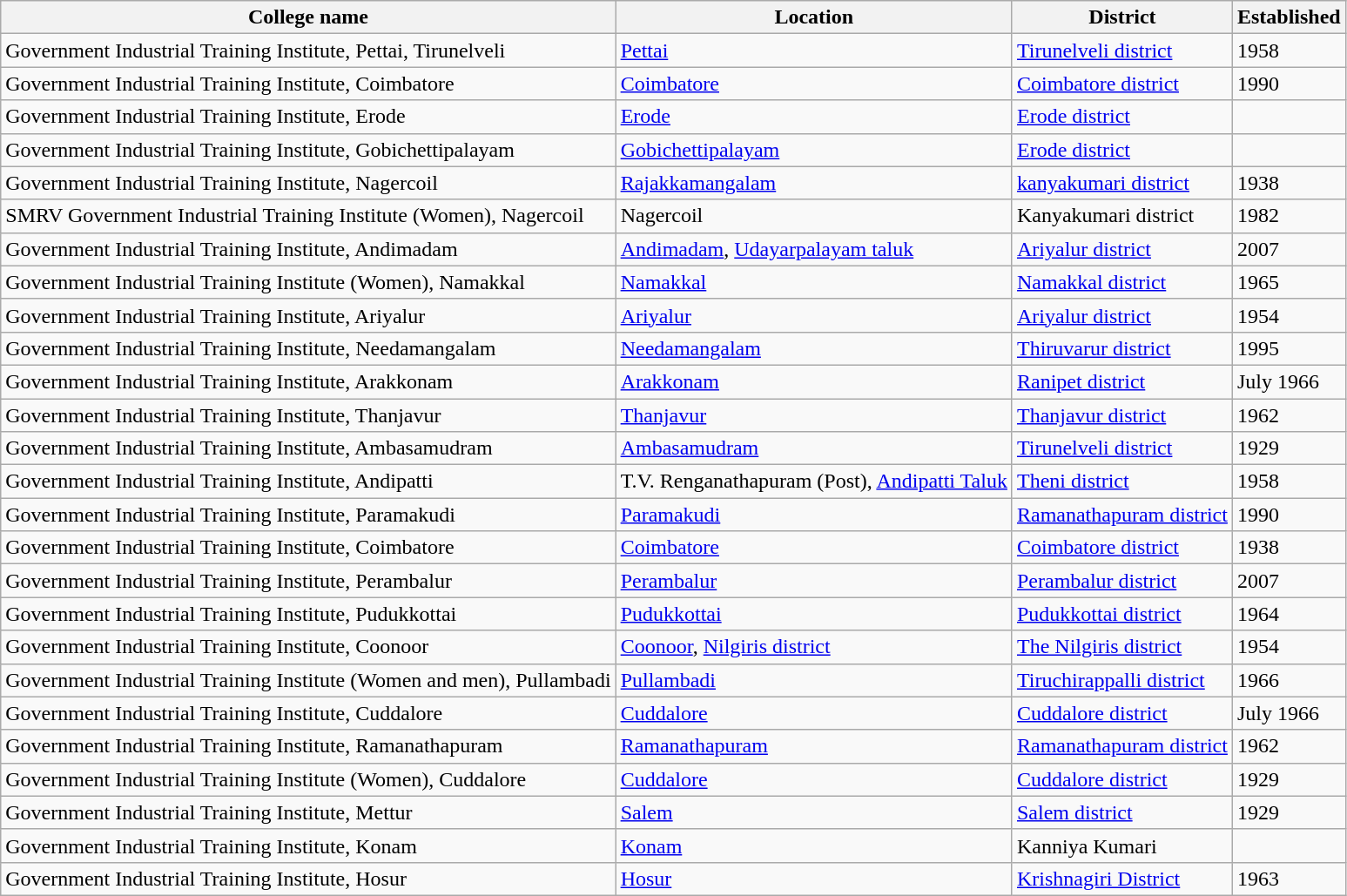<table class="wikitable sortable">
<tr>
<th>College name</th>
<th>Location</th>
<th>District</th>
<th>Established</th>
</tr>
<tr>
<td>Government Industrial Training Institute, Pettai, Tirunelveli</td>
<td><a href='#'>Pettai</a></td>
<td><a href='#'>Tirunelveli district</a></td>
<td>1958</td>
</tr>
<tr>
<td>Government Industrial Training Institute, Coimbatore</td>
<td><a href='#'>Coimbatore</a></td>
<td><a href='#'>Coimbatore district</a></td>
<td>1990</td>
</tr>
<tr>
<td>Government Industrial Training Institute, Erode</td>
<td><a href='#'>Erode</a></td>
<td><a href='#'>Erode district</a></td>
<td></td>
</tr>
<tr>
<td>Government Industrial Training Institute, Gobichettipalayam</td>
<td><a href='#'>Gobichettipalayam</a></td>
<td><a href='#'>Erode district</a></td>
<td></td>
</tr>
<tr>
<td>Government Industrial Training Institute, Nagercoil</td>
<td><a href='#'>Rajakkamangalam</a></td>
<td><a href='#'>kanyakumari district</a></td>
<td>1938</td>
</tr>
<tr>
<td>SMRV Government Industrial Training Institute (Women), Nagercoil</td>
<td>Nagercoil</td>
<td>Kanyakumari district</td>
<td>1982</td>
</tr>
<tr>
<td>Government Industrial Training Institute, Andimadam</td>
<td><a href='#'>Andimadam</a>, <a href='#'>Udayarpalayam taluk</a></td>
<td><a href='#'>Ariyalur district</a></td>
<td>2007</td>
</tr>
<tr>
<td>Government Industrial Training Institute (Women), Namakkal</td>
<td><a href='#'>Namakkal</a></td>
<td><a href='#'>Namakkal district</a></td>
<td>1965</td>
</tr>
<tr>
<td>Government Industrial Training Institute, Ariyalur</td>
<td><a href='#'>Ariyalur</a></td>
<td><a href='#'>Ariyalur district</a></td>
<td>1954</td>
</tr>
<tr>
<td>Government Industrial Training Institute, Needamangalam</td>
<td><a href='#'>Needamangalam</a></td>
<td><a href='#'>Thiruvarur district</a></td>
<td>1995</td>
</tr>
<tr>
<td>Government Industrial Training Institute, Arakkonam</td>
<td><a href='#'>Arakkonam</a></td>
<td><a href='#'>Ranipet district</a></td>
<td>July 1966</td>
</tr>
<tr>
<td>Government Industrial Training Institute, Thanjavur</td>
<td><a href='#'>Thanjavur</a></td>
<td><a href='#'>Thanjavur district</a></td>
<td>1962</td>
</tr>
<tr>
<td>Government Industrial Training Institute, Ambasamudram</td>
<td><a href='#'>Ambasamudram</a></td>
<td><a href='#'>Tirunelveli district</a></td>
<td>1929</td>
</tr>
<tr>
<td>Government Industrial Training Institute, Andipatti</td>
<td>T.V. Renganathapuram (Post), <a href='#'>Andipatti Taluk</a></td>
<td><a href='#'>Theni district</a></td>
<td>1958</td>
</tr>
<tr>
<td>Government Industrial Training Institute, Paramakudi</td>
<td><a href='#'>Paramakudi</a></td>
<td><a href='#'>Ramanathapuram district</a></td>
<td>1990</td>
</tr>
<tr>
<td>Government Industrial Training Institute, Coimbatore</td>
<td><a href='#'>Coimbatore</a></td>
<td><a href='#'>Coimbatore district</a></td>
<td>1938</td>
</tr>
<tr>
<td>Government Industrial Training Institute, Perambalur</td>
<td><a href='#'>Perambalur</a></td>
<td><a href='#'>Perambalur district</a></td>
<td>2007</td>
</tr>
<tr>
<td>Government Industrial Training Institute, Pudukkottai</td>
<td><a href='#'>Pudukkottai</a></td>
<td><a href='#'>Pudukkottai district</a></td>
<td>1964</td>
</tr>
<tr>
<td>Government Industrial Training Institute, Coonoor</td>
<td><a href='#'>Coonoor</a>, <a href='#'>Nilgiris district</a></td>
<td><a href='#'>The Nilgiris district</a></td>
<td>1954</td>
</tr>
<tr>
<td>Government Industrial Training Institute (Women and men), Pullambadi</td>
<td><a href='#'>Pullambadi</a></td>
<td><a href='#'>Tiruchirappalli district</a></td>
<td>1966</td>
</tr>
<tr>
<td>Government Industrial Training Institute, Cuddalore</td>
<td><a href='#'>Cuddalore</a></td>
<td><a href='#'>Cuddalore district</a></td>
<td>July 1966</td>
</tr>
<tr>
<td>Government Industrial Training Institute, Ramanathapuram</td>
<td><a href='#'>Ramanathapuram</a></td>
<td><a href='#'>Ramanathapuram district</a></td>
<td>1962</td>
</tr>
<tr>
<td>Government Industrial Training Institute (Women), Cuddalore</td>
<td><a href='#'>Cuddalore</a></td>
<td><a href='#'>Cuddalore district</a></td>
<td>1929</td>
</tr>
<tr>
<td>Government Industrial Training Institute, Mettur</td>
<td><a href='#'>Salem</a></td>
<td><a href='#'>Salem district</a></td>
<td>1929</td>
</tr>
<tr>
<td>Government Industrial Training Institute, Konam</td>
<td><a href='#'>Konam</a></td>
<td>Kanniya Kumari</td>
<td></td>
</tr>
<tr>
<td>Government Industrial Training Institute, Hosur</td>
<td><a href='#'>Hosur</a></td>
<td><a href='#'>Krishnagiri District</a></td>
<td>1963</td>
</tr>
</table>
